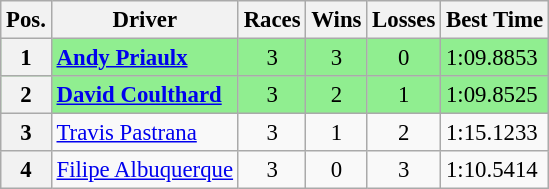<table class="wikitable" style="font-size: 95%;">
<tr>
<th>Pos.</th>
<th>Driver</th>
<th>Races</th>
<th>Wins</th>
<th>Losses</th>
<th>Best Time</th>
</tr>
<tr style="background:lightgreen;">
<th>1</th>
<td> <strong><a href='#'>Andy Priaulx</a></strong></td>
<td align=center>3</td>
<td align=center>3</td>
<td align=center>0</td>
<td>1:09.8853</td>
</tr>
<tr style="background:lightgreen;">
<th>2</th>
<td> <strong><a href='#'>David Coulthard</a></strong></td>
<td align=center>3</td>
<td align=center>2</td>
<td align=center>1</td>
<td>1:09.8525</td>
</tr>
<tr>
<th>3</th>
<td> <a href='#'>Travis Pastrana</a></td>
<td align=center>3</td>
<td align=center>1</td>
<td align=center>2</td>
<td>1:15.1233</td>
</tr>
<tr>
<th>4</th>
<td> <a href='#'>Filipe Albuquerque</a></td>
<td align=center>3</td>
<td align=center>0</td>
<td align=center>3</td>
<td>1:10.5414</td>
</tr>
</table>
